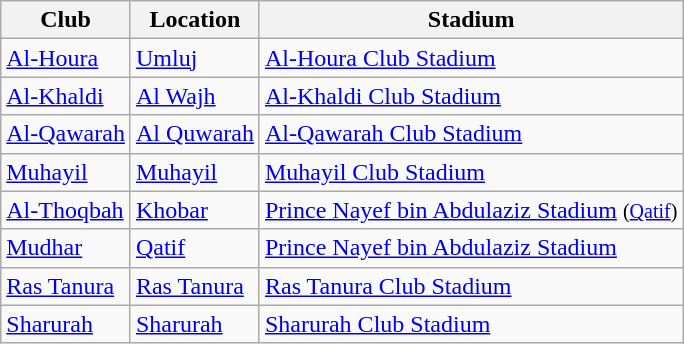<table class="wikitable sortable">
<tr>
<th>Club</th>
<th>Location</th>
<th>Stadium</th>
</tr>
<tr>
<td><a href='#'>Al-Houra</a></td>
<td><a href='#'>Umluj</a></td>
<td><a href='#'>Al-Houra Club Stadium</a></td>
</tr>
<tr>
<td><a href='#'>Al-Khaldi</a></td>
<td><a href='#'>Al Wajh</a></td>
<td><a href='#'>Al-Khaldi Club Stadium</a></td>
</tr>
<tr>
<td><a href='#'>Al-Qawarah</a></td>
<td><a href='#'>Al Quwarah</a></td>
<td><a href='#'>Al-Qawarah Club Stadium</a></td>
</tr>
<tr>
<td><a href='#'>Muhayil</a></td>
<td><a href='#'>Muhayil</a></td>
<td><a href='#'>Muhayil Club Stadium</a></td>
</tr>
<tr>
<td><a href='#'>Al-Thoqbah</a></td>
<td><a href='#'>Khobar</a></td>
<td><a href='#'>Prince Nayef bin Abdulaziz Stadium</a> <small>(<a href='#'>Qatif</a>)</small></td>
</tr>
<tr>
<td><a href='#'>Mudhar</a></td>
<td><a href='#'>Qatif</a></td>
<td><a href='#'>Prince Nayef bin Abdulaziz Stadium</a></td>
</tr>
<tr>
<td><a href='#'>Ras Tanura</a></td>
<td><a href='#'>Ras Tanura</a></td>
<td><a href='#'>Ras Tanura Club Stadium</a></td>
</tr>
<tr>
<td><a href='#'>Sharurah</a></td>
<td><a href='#'>Sharurah</a></td>
<td><a href='#'>Sharurah Club Stadium</a></td>
</tr>
</table>
